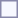<table style="border:1px solid #8888aa; background-color:#f7f8ff; padding:5px; font-size:95%; margin: 0px 12px 12px 0px;">
</table>
